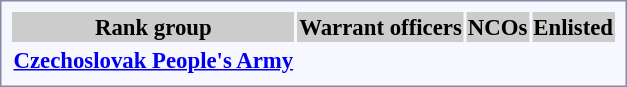<table style="border:1px solid #8888aa; background-color:#f7f8ff; padding:5px; font-size:95%; margin: 0px 12px 12px 0px;">
<tr style="background-color:#CCCCCC; text-align:center;">
<th>Rank group</th>
<th colspan=3>Warrant officers</th>
<th colspan=3>NCOs</th>
<th colspan=4>Enlisted</th>
</tr>
<tr style="text-align:center;">
<td rowspan=2><strong> <a href='#'>Czechoslovak People's Army</a></strong></td>
<td></td>
<td></td>
<td></td>
<td></td>
<td></td>
<td></td>
<td></td>
<td></td>
<td></td>
<td></td>
</tr>
<tr style="text-align:center;">
<td></td>
<td></td>
<td></td>
<td></td>
<td></td>
<td></td>
<td></td>
<td></td>
<td></td>
<td></td>
</tr>
</table>
